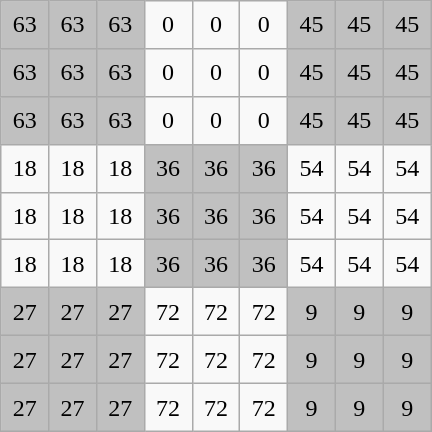<table class="wikitable" style="margin-left:auto;margin-right:auto;text-align:center;width:18em;height:18em;table-layout:fixed;">
<tr>
<td style="background-color: silver;">63</td>
<td style="background-color: silver;">63</td>
<td style="background-color: silver;">63</td>
<td>0</td>
<td>0</td>
<td>0</td>
<td style="background-color: silver;">45</td>
<td style="background-color: silver;">45</td>
<td style="background-color: silver;">45</td>
</tr>
<tr>
<td style="background-color: silver;">63</td>
<td style="background-color: silver;">63</td>
<td style="background-color: silver;">63</td>
<td>0</td>
<td>0</td>
<td>0</td>
<td style="background-color: silver;">45</td>
<td style="background-color: silver;">45</td>
<td style="background-color: silver;">45</td>
</tr>
<tr>
<td style="background-color: silver;">63</td>
<td style="background-color: silver;">63</td>
<td style="background-color: silver;">63</td>
<td>0</td>
<td>0</td>
<td>0</td>
<td style="background-color: silver;">45</td>
<td style="background-color: silver;">45</td>
<td style="background-color: silver;">45</td>
</tr>
<tr>
<td>18</td>
<td>18</td>
<td>18</td>
<td style="background-color: silver;">36</td>
<td style="background-color: silver;">36</td>
<td style="background-color: silver;">36</td>
<td>54</td>
<td>54</td>
<td>54</td>
</tr>
<tr>
<td>18</td>
<td>18</td>
<td>18</td>
<td style="background-color: silver;">36</td>
<td style="background-color: silver;">36</td>
<td style="background-color: silver;">36</td>
<td>54</td>
<td>54</td>
<td>54</td>
</tr>
<tr>
<td>18</td>
<td>18</td>
<td>18</td>
<td style="background-color: silver;">36</td>
<td style="background-color: silver;">36</td>
<td style="background-color: silver;">36</td>
<td>54</td>
<td>54</td>
<td>54</td>
</tr>
<tr>
<td style="background-color: silver;">27</td>
<td style="background-color: silver;">27</td>
<td style="background-color: silver;">27</td>
<td>72</td>
<td>72</td>
<td>72</td>
<td style="background-color: silver;">9</td>
<td style="background-color: silver;">9</td>
<td style="background-color: silver;">9</td>
</tr>
<tr>
<td style="background-color: silver;">27</td>
<td style="background-color: silver;">27</td>
<td style="background-color: silver;">27</td>
<td>72</td>
<td>72</td>
<td>72</td>
<td style="background-color: silver;">9</td>
<td style="background-color: silver;">9</td>
<td style="background-color: silver;">9</td>
</tr>
<tr>
<td style="background-color: silver;">27</td>
<td style="background-color: silver;">27</td>
<td style="background-color: silver;">27</td>
<td>72</td>
<td>72</td>
<td>72</td>
<td style="background-color: silver;">9</td>
<td style="background-color: silver;">9</td>
<td style="background-color: silver;">9</td>
</tr>
</table>
